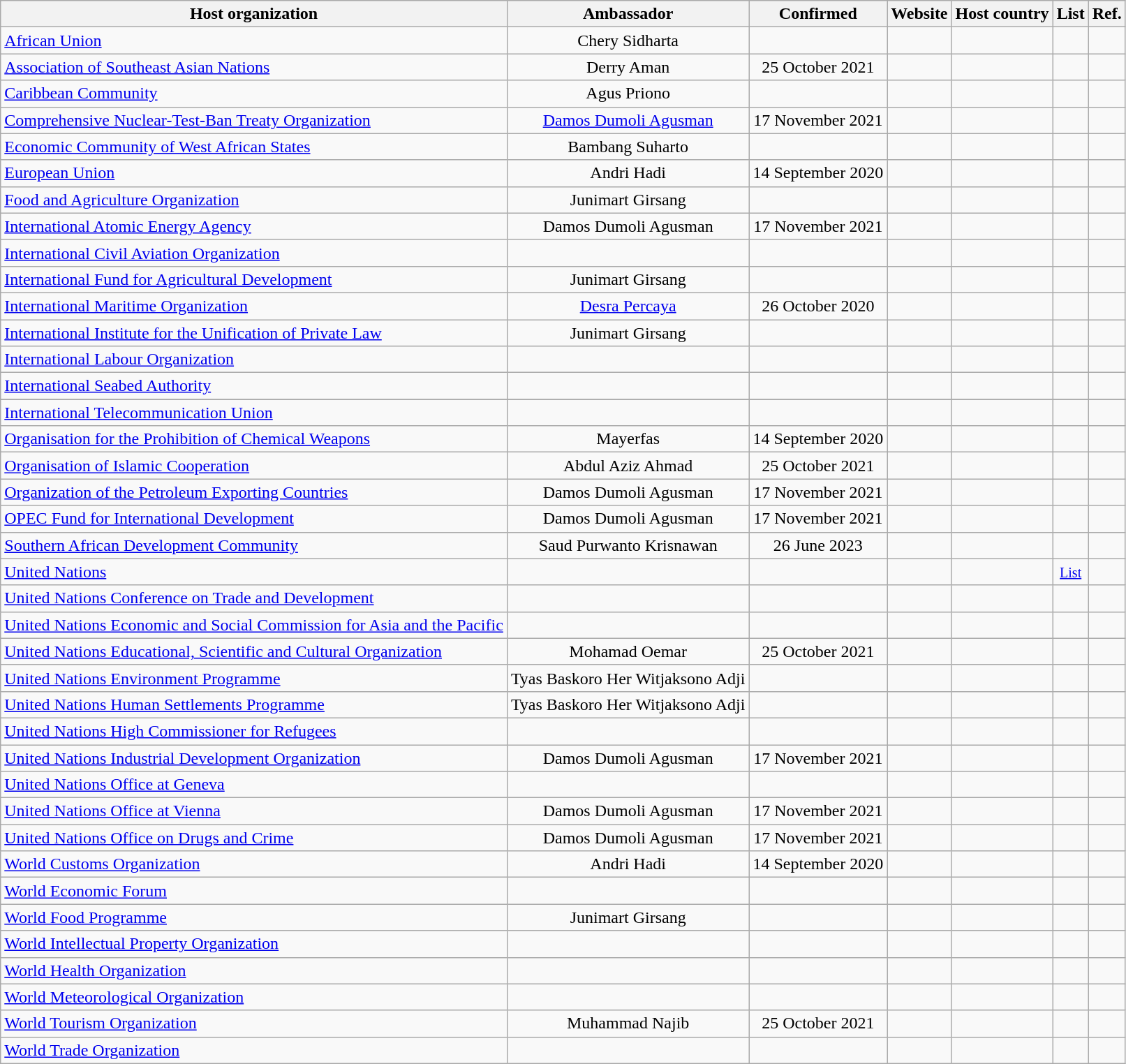<table class = "wikitable sortable" style="text-align: center;">
<tr>
<th>Host organization</th>
<th>Ambassador</th>
<th>Confirmed</th>
<th>Website</th>
<th>Host country</th>
<th>List</th>
<th>Ref.</th>
</tr>
<tr>
<td align = "left"><a href='#'>African Union</a></td>
<td>Chery Sidharta</td>
<td></td>
<td></td>
<td align = "left"></td>
<td></td>
<td></td>
</tr>
<tr>
<td align = "left"><a href='#'>Association of Southeast Asian Nations</a></td>
<td>Derry Aman</td>
<td>25 October 2021</td>
<td></td>
<td></td>
<td></td>
<td></td>
</tr>
<tr>
<td align = "left"><a href='#'>Caribbean Community</a></td>
<td>Agus Priono</td>
<td></td>
<td></td>
<td align = "left"></td>
<td></td>
<td></td>
</tr>
<tr>
<td align = "left"><a href='#'>Comprehensive Nuclear-Test-Ban Treaty Organization</a></td>
<td><a href='#'>Damos Dumoli Agusman</a></td>
<td>17 November 2021</td>
<td></td>
<td align = "left"></td>
<td></td>
<td></td>
</tr>
<tr>
<td align = "left"><a href='#'>Economic Community of West African States</a></td>
<td>Bambang Suharto</td>
<td></td>
<td></td>
<td align = "left"></td>
<td></td>
<td></td>
</tr>
<tr>
<td align = "left"><a href='#'>European Union</a></td>
<td>Andri Hadi</td>
<td>14 September 2020</td>
<td></td>
<td align = "left"></td>
<td></td>
<td></td>
</tr>
<tr>
<td align = "left"><a href='#'>Food and Agriculture Organization</a></td>
<td>Junimart Girsang</td>
<td></td>
<td></td>
<td align = "left"></td>
<td></td>
<td></td>
</tr>
<tr>
<td align = "left"><a href='#'>International Atomic Energy Agency</a></td>
<td>Damos Dumoli Agusman</td>
<td>17 November 2021</td>
<td></td>
<td align = "left"></td>
<td></td>
<td></td>
</tr>
<tr>
<td align = "left"><a href='#'>International Civil Aviation Organization</a></td>
<td></td>
<td></td>
<td></td>
<td align = "left"></td>
<td></td>
<td></td>
</tr>
<tr>
<td align = "left"><a href='#'>International Fund for Agricultural Development</a></td>
<td>Junimart Girsang</td>
<td></td>
<td></td>
<td align = "left"></td>
<td></td>
<td></td>
</tr>
<tr>
<td align = "left"><a href='#'>International Maritime Organization</a></td>
<td><a href='#'>Desra Percaya</a></td>
<td>26 October 2020</td>
<td></td>
<td align = "left"></td>
<td></td>
<td></td>
</tr>
<tr>
<td align = "left"><a href='#'>International Institute for the Unification of Private Law</a></td>
<td>Junimart Girsang</td>
<td></td>
<td></td>
<td align = "left"></td>
<td></td>
<td></td>
</tr>
<tr>
<td align = "left"><a href='#'>International Labour Organization</a></td>
<td></td>
<td></td>
<td></td>
<td align = "left"></td>
<td></td>
<td></td>
</tr>
<tr>
<td align = "left"><a href='#'>International Seabed Authority</a></td>
<td></td>
<td></td>
<td></td>
<td></td>
<td></td>
<td></td>
</tr>
<tr>
</tr>
<tr>
<td align = "left"><a href='#'>International Telecommunication Union</a></td>
<td></td>
<td></td>
<td></td>
<td align = "left"></td>
<td></td>
<td></td>
</tr>
<tr>
<td align = "left"><a href='#'>Organisation for the Prohibition of Chemical Weapons</a></td>
<td>Mayerfas</td>
<td>14 September 2020</td>
<td></td>
<td align = "left"></td>
<td></td>
<td></td>
</tr>
<tr>
<td align = "left"><a href='#'>Organisation of Islamic Cooperation</a></td>
<td>Abdul Aziz Ahmad</td>
<td>25 October 2021</td>
<td></td>
<td align = "left"></td>
<td></td>
<td></td>
</tr>
<tr>
<td align = "left"><a href='#'>Organization of the Petroleum Exporting Countries</a></td>
<td>Damos Dumoli Agusman</td>
<td>17 November 2021</td>
<td></td>
<td align = "left"></td>
<td></td>
<td></td>
</tr>
<tr>
<td align = "left"><a href='#'>OPEC Fund for International Development</a></td>
<td>Damos Dumoli Agusman</td>
<td>17 November 2021</td>
<td></td>
<td align = "left"></td>
<td></td>
<td></td>
</tr>
<tr>
<td align = "left"><a href='#'>Southern African Development Community</a></td>
<td>Saud Purwanto Krisnawan</td>
<td>26 June 2023</td>
<td></td>
<td align = "left"></td>
<td></td>
<td></td>
</tr>
<tr>
<td align = "left"><a href='#'>United Nations</a></td>
<td></td>
<td></td>
<td></td>
<td align = "left"></td>
<td><small><a href='#'>List</a></small></td>
<td></td>
</tr>
<tr>
<td align = "left"><a href='#'>United Nations Conference on Trade and Development</a></td>
<td></td>
<td></td>
<td></td>
<td align = "left"></td>
<td></td>
<td></td>
</tr>
<tr>
<td align = "left"><a href='#'>United Nations Economic and Social Commission for Asia and the Pacific</a></td>
<td></td>
<td></td>
<td></td>
<td align = "left"></td>
<td></td>
<td></td>
</tr>
<tr>
<td align = "left"><a href='#'>United Nations Educational, Scientific and Cultural Organization</a></td>
<td>Mohamad Oemar</td>
<td>25 October 2021</td>
<td></td>
<td align = "left"></td>
<td></td>
<td></td>
</tr>
<tr>
<td align = "left"><a href='#'>United Nations Environment Programme</a></td>
<td>Tyas Baskoro Her Witjaksono Adji</td>
<td></td>
<td></td>
<td align = "left"></td>
<td></td>
<td></td>
</tr>
<tr>
<td align = "left"><a href='#'>United Nations Human Settlements Programme</a></td>
<td>Tyas Baskoro Her Witjaksono Adji</td>
<td></td>
<td></td>
<td align = "left"></td>
<td></td>
<td></td>
</tr>
<tr>
<td align = "left"><a href='#'>United Nations High Commissioner for Refugees</a></td>
<td></td>
<td></td>
<td></td>
<td align = "left"></td>
<td></td>
<td></td>
</tr>
<tr>
<td align = "left"><a href='#'>United Nations Industrial Development Organization</a></td>
<td>Damos Dumoli Agusman</td>
<td>17 November 2021</td>
<td></td>
<td align = "left"></td>
<td></td>
<td></td>
</tr>
<tr>
<td align = "left"><a href='#'>United Nations Office at Geneva</a></td>
<td></td>
<td></td>
<td></td>
<td align = "left"></td>
<td></td>
<td></td>
</tr>
<tr>
<td align = "left"><a href='#'>United Nations Office at Vienna</a></td>
<td>Damos Dumoli Agusman</td>
<td>17 November 2021</td>
<td></td>
<td align = "left"></td>
<td></td>
<td></td>
</tr>
<tr>
<td align = "left"><a href='#'>United Nations Office on Drugs and Crime</a></td>
<td>Damos Dumoli Agusman</td>
<td>17 November 2021</td>
<td></td>
<td align = "left"></td>
<td></td>
<td></td>
</tr>
<tr>
<td align = "left"><a href='#'>World Customs Organization</a></td>
<td>Andri Hadi</td>
<td>14 September 2020</td>
<td></td>
<td align = "left"></td>
<td></td>
<td></td>
</tr>
<tr>
<td align = "left"><a href='#'>World Economic Forum</a></td>
<td></td>
<td></td>
<td></td>
<td align = "left"></td>
<td></td>
<td></td>
</tr>
<tr>
<td align = "left"><a href='#'>World Food Programme</a></td>
<td>Junimart Girsang</td>
<td></td>
<td></td>
<td align = "left"></td>
<td></td>
<td></td>
</tr>
<tr>
<td align = "left"><a href='#'>World Intellectual Property Organization</a></td>
<td></td>
<td></td>
<td></td>
<td align = "left"></td>
<td></td>
<td></td>
</tr>
<tr>
<td align = "left"><a href='#'>World Health Organization</a></td>
<td></td>
<td></td>
<td></td>
<td align = "left"></td>
<td></td>
<td></td>
</tr>
<tr>
<td align = "left"><a href='#'>World Meteorological Organization</a></td>
<td></td>
<td></td>
<td></td>
<td align = "left"></td>
<td></td>
<td></td>
</tr>
<tr>
<td align = "left"><a href='#'>World Tourism Organization</a></td>
<td>Muhammad Najib</td>
<td>25 October 2021</td>
<td></td>
<td align = "left"></td>
<td></td>
<td></td>
</tr>
<tr>
<td align = "left"><a href='#'>World Trade Organization</a></td>
<td></td>
<td></td>
<td></td>
<td align = "left"></td>
<td></td>
<td></td>
</tr>
</table>
